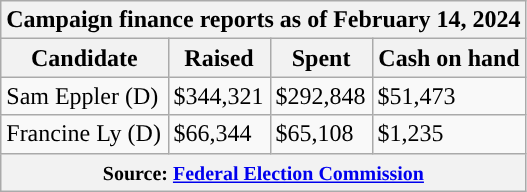<table class="wikitable sortable">
<tr>
<th colspan=4>Campaign finance reports as of February 14, 2024</th>
</tr>
<tr style="text-align:center;">
<th>Candidate</th>
<th>Raised</th>
<th>Spent</th>
<th>Cash on hand</th>
</tr>
<tr>
<td style="color:black;background-color:">Sam Eppler (D)</td>
<td>$344,321</td>
<td>$292,848</td>
<td>$51,473</td>
</tr>
<tr>
<td style="color:black;background-color:">Francine Ly (D)</td>
<td>$66,344</td>
<td>$65,108</td>
<td>$1,235</td>
</tr>
<tr>
<th colspan="4"><small>Source: <a href='#'>Federal Election Commission</a></small></th>
</tr>
</table>
